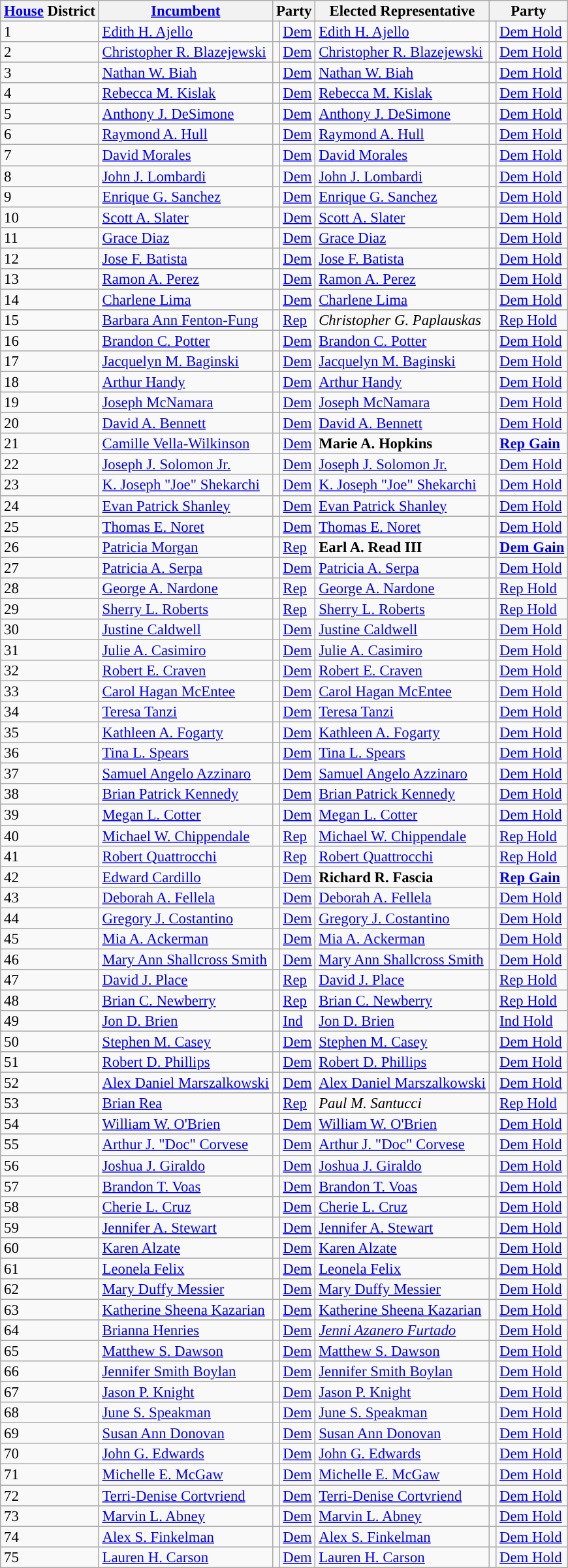<table class="sortable wikitable" style="font-size:95%;line-height:14px;">
<tr>
<th colspan="1" class="sortable"><a href='#'>House</a> District</th>
<th class="unsortable"><a href='#'>Incumbent</a></th>
<th colspan="2">Party</th>
<th class="unsortable">Elected Representative</th>
<th colspan="2">Party</th>
</tr>
<tr>
<td>1</td>
<td><a href='#'>Edith H. Ajello</a></td>
<td style="background:"></td>
<td><a href='#'>Dem</a></td>
<td><a href='#'>Edith H. Ajello</a></td>
<td style="background:"></td>
<td><a href='#'>Dem Hold</a></td>
</tr>
<tr>
<td>2</td>
<td><a href='#'>Christopher R. Blazejewski</a></td>
<td style="background:"></td>
<td><a href='#'>Dem</a></td>
<td><a href='#'>Christopher R. Blazejewski</a></td>
<td style="background:"></td>
<td><a href='#'>Dem Hold</a></td>
</tr>
<tr>
<td>3</td>
<td><a href='#'>Nathan W. Biah</a></td>
<td style="background:"></td>
<td><a href='#'>Dem</a></td>
<td><a href='#'>Nathan W. Biah</a></td>
<td style="background:"></td>
<td><a href='#'>Dem Hold</a></td>
</tr>
<tr>
<td>4</td>
<td><a href='#'>Rebecca M. Kislak</a></td>
<td style="background:"></td>
<td><a href='#'>Dem</a></td>
<td><a href='#'>Rebecca M. Kislak</a></td>
<td style="background:"></td>
<td><a href='#'>Dem Hold</a></td>
</tr>
<tr>
<td>5</td>
<td><a href='#'>Anthony J. DeSimone</a></td>
<td style="background:"></td>
<td><a href='#'>Dem</a></td>
<td><a href='#'>Anthony J. DeSimone</a></td>
<td style="background:"></td>
<td><a href='#'>Dem Hold</a></td>
</tr>
<tr>
<td>6</td>
<td><a href='#'>Raymond A. Hull</a></td>
<td style="background:"></td>
<td><a href='#'>Dem</a></td>
<td><a href='#'>Raymond A. Hull</a></td>
<td style="background:"></td>
<td><a href='#'>Dem Hold</a></td>
</tr>
<tr>
<td>7</td>
<td><a href='#'>David Morales</a></td>
<td style="background:"></td>
<td><a href='#'>Dem</a></td>
<td><a href='#'>David Morales</a></td>
<td style="background:"></td>
<td><a href='#'>Dem Hold</a></td>
</tr>
<tr>
<td>8</td>
<td><a href='#'>John J. Lombardi</a></td>
<td style="background:"></td>
<td><a href='#'>Dem</a></td>
<td><a href='#'>John J. Lombardi</a></td>
<td style="background:"></td>
<td><a href='#'>Dem Hold</a></td>
</tr>
<tr>
<td>9</td>
<td><a href='#'>Enrique G. Sanchez</a></td>
<td style="background:"></td>
<td><a href='#'>Dem</a></td>
<td><a href='#'>Enrique G. Sanchez</a></td>
<td style="background:"></td>
<td><a href='#'>Dem Hold</a></td>
</tr>
<tr>
<td>10</td>
<td><a href='#'>Scott A. Slater</a></td>
<td style="background:"></td>
<td><a href='#'>Dem</a></td>
<td><a href='#'>Scott A. Slater</a></td>
<td style="background:"></td>
<td><a href='#'>Dem Hold</a></td>
</tr>
<tr>
<td>11</td>
<td><a href='#'>Grace Diaz</a></td>
<td style="background:"></td>
<td><a href='#'>Dem</a></td>
<td><a href='#'>Grace Diaz</a></td>
<td style="background:"></td>
<td><a href='#'>Dem Hold</a></td>
</tr>
<tr>
<td>12</td>
<td><a href='#'>Jose F. Batista</a></td>
<td style="background:"></td>
<td><a href='#'>Dem</a></td>
<td><a href='#'>Jose F. Batista</a></td>
<td style="background:"></td>
<td><a href='#'>Dem Hold</a></td>
</tr>
<tr>
<td>13</td>
<td><a href='#'>Ramon A. Perez</a></td>
<td style="background:"></td>
<td><a href='#'>Dem</a></td>
<td><a href='#'>Ramon A. Perez</a></td>
<td style="background:"></td>
<td><a href='#'>Dem Hold</a></td>
</tr>
<tr>
<td>14</td>
<td><a href='#'>Charlene Lima</a></td>
<td style="background:"></td>
<td><a href='#'>Dem</a></td>
<td><a href='#'>Charlene Lima</a></td>
<td style="background:"></td>
<td><a href='#'>Dem Hold</a></td>
</tr>
<tr>
<td>15</td>
<td><a href='#'>Barbara Ann Fenton-Fung</a></td>
<td style="background:"></td>
<td><a href='#'>Rep</a></td>
<td><em>Christopher G. Paplauskas</em></td>
<td style="background:"></td>
<td><a href='#'>Rep Hold</a></td>
</tr>
<tr>
<td>16</td>
<td><a href='#'>Brandon C. Potter</a></td>
<td style="background:"></td>
<td><a href='#'>Dem</a></td>
<td><a href='#'>Brandon C. Potter</a></td>
<td style="background:"></td>
<td><a href='#'>Dem Hold</a></td>
</tr>
<tr>
<td>17</td>
<td><a href='#'>Jacquelyn M. Baginski</a></td>
<td style="background:"></td>
<td><a href='#'>Dem</a></td>
<td><a href='#'>Jacquelyn M. Baginski</a></td>
<td style="background:"></td>
<td><a href='#'>Dem Hold</a></td>
</tr>
<tr>
<td>18</td>
<td><a href='#'>Arthur Handy</a></td>
<td style="background:"></td>
<td><a href='#'>Dem</a></td>
<td><a href='#'>Arthur Handy</a></td>
<td style="background:"></td>
<td><a href='#'>Dem Hold</a></td>
</tr>
<tr>
<td>19</td>
<td><a href='#'>Joseph McNamara</a></td>
<td style="background:"></td>
<td><a href='#'>Dem</a></td>
<td><a href='#'>Joseph McNamara</a></td>
<td style="background:"></td>
<td><a href='#'>Dem Hold</a></td>
</tr>
<tr>
<td>20</td>
<td><a href='#'>David A. Bennett</a></td>
<td style="background:"></td>
<td><a href='#'>Dem</a></td>
<td><a href='#'>David A. Bennett</a></td>
<td style="background:"></td>
<td><a href='#'>Dem Hold</a></td>
</tr>
<tr>
<td>21</td>
<td><a href='#'>Camille Vella-Wilkinson</a></td>
<td style="background:"></td>
<td><a href='#'>Dem</a></td>
<td><strong>Marie A. Hopkins</strong></td>
<td style="background:"></td>
<td><strong><a href='#'>Rep Gain</a></strong></td>
</tr>
<tr>
<td>22</td>
<td><a href='#'>Joseph J. Solomon Jr.</a></td>
<td style="background:"></td>
<td><a href='#'>Dem</a></td>
<td><a href='#'>Joseph J. Solomon Jr.</a></td>
<td style="background:"></td>
<td><a href='#'>Dem Hold</a></td>
</tr>
<tr>
<td>23</td>
<td><a href='#'>K. Joseph "Joe" Shekarchi</a></td>
<td style="background:"></td>
<td><a href='#'>Dem</a></td>
<td><a href='#'>K. Joseph "Joe" Shekarchi</a></td>
<td style="background:"></td>
<td><a href='#'>Dem Hold</a></td>
</tr>
<tr>
<td>24</td>
<td><a href='#'>Evan Patrick Shanley</a></td>
<td style="background:"></td>
<td><a href='#'>Dem</a></td>
<td><a href='#'>Evan Patrick Shanley</a></td>
<td style="background:"></td>
<td><a href='#'>Dem Hold</a></td>
</tr>
<tr>
<td>25</td>
<td><a href='#'>Thomas E. Noret</a></td>
<td style="background:"></td>
<td><a href='#'>Dem</a></td>
<td><a href='#'>Thomas E. Noret</a></td>
<td style="background:"></td>
<td><a href='#'>Dem Hold</a></td>
</tr>
<tr>
<td>26</td>
<td><a href='#'>Patricia Morgan</a></td>
<td style="background:"></td>
<td><a href='#'>Rep</a></td>
<td><strong>Earl A. Read III</strong></td>
<td style="background:"></td>
<td><strong><a href='#'>Dem Gain</a></strong></td>
</tr>
<tr>
<td>27</td>
<td><a href='#'>Patricia A. Serpa</a></td>
<td style="background:"></td>
<td><a href='#'>Dem</a></td>
<td><a href='#'>Patricia A. Serpa</a></td>
<td style="background:"></td>
<td><a href='#'>Dem Hold</a></td>
</tr>
<tr>
<td>28</td>
<td><a href='#'>George A. Nardone</a></td>
<td style="background:"></td>
<td><a href='#'>Rep</a></td>
<td><a href='#'>George A. Nardone</a></td>
<td style="background:"></td>
<td><a href='#'>Rep Hold</a></td>
</tr>
<tr>
<td>29</td>
<td><a href='#'>Sherry L. Roberts</a></td>
<td style="background:"></td>
<td><a href='#'>Rep</a></td>
<td><a href='#'>Sherry L. Roberts</a></td>
<td style="background:"></td>
<td><a href='#'>Rep Hold</a></td>
</tr>
<tr>
<td>30</td>
<td><a href='#'>Justine Caldwell</a></td>
<td style="background:"></td>
<td><a href='#'>Dem</a></td>
<td><a href='#'>Justine Caldwell</a></td>
<td style="background:"></td>
<td><a href='#'>Dem Hold</a></td>
</tr>
<tr>
<td>31</td>
<td><a href='#'>Julie A. Casimiro</a></td>
<td style="background:"></td>
<td><a href='#'>Dem</a></td>
<td><a href='#'>Julie A. Casimiro</a></td>
<td style="background:"></td>
<td><a href='#'>Dem Hold</a></td>
</tr>
<tr>
<td>32</td>
<td><a href='#'>Robert E. Craven</a></td>
<td style="background:"></td>
<td><a href='#'>Dem</a></td>
<td><a href='#'>Robert E. Craven</a></td>
<td style="background:"></td>
<td><a href='#'>Dem Hold</a></td>
</tr>
<tr>
<td>33</td>
<td><a href='#'>Carol Hagan McEntee</a></td>
<td style="background:"></td>
<td><a href='#'>Dem</a></td>
<td><a href='#'>Carol Hagan McEntee</a></td>
<td style="background:"></td>
<td><a href='#'>Dem Hold</a></td>
</tr>
<tr>
<td>34</td>
<td><a href='#'>Teresa Tanzi</a></td>
<td style="background:"></td>
<td><a href='#'>Dem</a></td>
<td><a href='#'>Teresa Tanzi</a></td>
<td style="background:"></td>
<td><a href='#'>Dem Hold</a></td>
</tr>
<tr>
<td>35</td>
<td><a href='#'>Kathleen A. Fogarty</a></td>
<td style="background:"></td>
<td><a href='#'>Dem</a></td>
<td><a href='#'>Kathleen A. Fogarty</a></td>
<td style="background:"></td>
<td><a href='#'>Dem Hold</a></td>
</tr>
<tr>
<td>36</td>
<td><a href='#'>Tina L. Spears</a></td>
<td style="background:"></td>
<td><a href='#'>Dem</a></td>
<td><a href='#'>Tina L. Spears</a></td>
<td style="background:"></td>
<td><a href='#'>Dem Hold</a></td>
</tr>
<tr>
<td>37</td>
<td><a href='#'>Samuel Angelo Azzinaro</a></td>
<td style="background:"></td>
<td><a href='#'>Dem</a></td>
<td><a href='#'>Samuel Angelo Azzinaro</a></td>
<td style="background:"></td>
<td><a href='#'>Dem Hold</a></td>
</tr>
<tr>
<td>38</td>
<td><a href='#'>Brian Patrick Kennedy</a></td>
<td style="background:"></td>
<td><a href='#'>Dem</a></td>
<td><a href='#'>Brian Patrick Kennedy</a></td>
<td style="background:"></td>
<td><a href='#'>Dem Hold</a></td>
</tr>
<tr>
<td>39</td>
<td><a href='#'>Megan L. Cotter</a></td>
<td style="background:"></td>
<td><a href='#'>Dem</a></td>
<td><a href='#'>Megan L. Cotter</a></td>
<td style="background:"></td>
<td><a href='#'>Dem Hold</a></td>
</tr>
<tr>
<td>40</td>
<td><a href='#'>Michael W. Chippendale</a></td>
<td style="background:"></td>
<td><a href='#'>Rep</a></td>
<td><a href='#'>Michael W. Chippendale</a></td>
<td style="background:"></td>
<td><a href='#'>Rep Hold</a></td>
</tr>
<tr>
<td>41</td>
<td><a href='#'>Robert Quattrocchi</a></td>
<td style="background:"></td>
<td><a href='#'>Rep</a></td>
<td><a href='#'>Robert Quattrocchi</a></td>
<td style="background:"></td>
<td><a href='#'>Rep Hold</a></td>
</tr>
<tr>
<td>42</td>
<td><a href='#'>Edward Cardillo</a></td>
<td style="background:"></td>
<td><a href='#'>Dem</a></td>
<td><strong>Richard R. Fascia</strong></td>
<td style="background:"></td>
<td><strong><a href='#'>Rep Gain</a></strong></td>
</tr>
<tr>
<td>43</td>
<td><a href='#'>Deborah A. Fellela</a></td>
<td style="background:"></td>
<td><a href='#'>Dem</a></td>
<td><a href='#'>Deborah A. Fellela</a></td>
<td style="background:"></td>
<td><a href='#'>Dem Hold</a></td>
</tr>
<tr>
<td>44</td>
<td><a href='#'>Gregory J. Costantino</a></td>
<td style="background:"></td>
<td><a href='#'>Dem</a></td>
<td><a href='#'>Gregory J. Costantino</a></td>
<td style="background:"></td>
<td><a href='#'>Dem Hold</a></td>
</tr>
<tr>
<td>45</td>
<td><a href='#'>Mia A. Ackerman</a></td>
<td style="background:"></td>
<td><a href='#'>Dem</a></td>
<td><a href='#'>Mia A. Ackerman</a></td>
<td style="background:"></td>
<td><a href='#'>Dem Hold</a></td>
</tr>
<tr>
<td>46</td>
<td><a href='#'>Mary Ann Shallcross Smith</a></td>
<td style="background:"></td>
<td><a href='#'>Dem</a></td>
<td><a href='#'>Mary Ann Shallcross Smith</a></td>
<td style="background:"></td>
<td><a href='#'>Dem Hold</a></td>
</tr>
<tr>
<td>47</td>
<td><a href='#'>David J. Place</a></td>
<td style="background:"></td>
<td><a href='#'>Rep</a></td>
<td><a href='#'>David J. Place</a></td>
<td style="background:"></td>
<td><a href='#'>Rep Hold</a></td>
</tr>
<tr>
<td>48</td>
<td><a href='#'>Brian C. Newberry</a></td>
<td style="background:"></td>
<td><a href='#'>Rep</a></td>
<td><a href='#'>Brian C. Newberry</a></td>
<td style="background:"></td>
<td><a href='#'>Rep Hold</a></td>
</tr>
<tr>
<td>49</td>
<td><a href='#'>Jon D. Brien</a></td>
<td style="background:"></td>
<td><a href='#'>Ind</a></td>
<td><a href='#'>Jon D. Brien</a></td>
<td style="background:"></td>
<td><a href='#'>Ind Hold</a></td>
</tr>
<tr>
<td>50</td>
<td><a href='#'>Stephen M. Casey</a></td>
<td style="background:"></td>
<td><a href='#'>Dem</a></td>
<td><a href='#'>Stephen M. Casey</a></td>
<td style="background:"></td>
<td><a href='#'>Dem Hold</a></td>
</tr>
<tr>
<td>51</td>
<td><a href='#'>Robert D. Phillips</a></td>
<td style="background:"></td>
<td><a href='#'>Dem</a></td>
<td><a href='#'>Robert D. Phillips</a></td>
<td style="background:"></td>
<td><a href='#'>Dem Hold</a></td>
</tr>
<tr>
<td>52</td>
<td><a href='#'>Alex Daniel Marszalkowski</a></td>
<td style="background:"></td>
<td><a href='#'>Dem</a></td>
<td><a href='#'>Alex Daniel Marszalkowski</a></td>
<td style="background:"></td>
<td><a href='#'>Dem Hold</a></td>
</tr>
<tr>
<td>53</td>
<td><a href='#'>Brian Rea</a></td>
<td style="background:"></td>
<td><a href='#'>Rep</a></td>
<td><em>Paul M. Santucci</em></td>
<td style="background:"></td>
<td><a href='#'>Rep Hold</a></td>
</tr>
<tr>
<td>54</td>
<td><a href='#'>William W. O'Brien</a></td>
<td style="background:"></td>
<td><a href='#'>Dem</a></td>
<td><a href='#'>William W. O'Brien</a></td>
<td style="background:"></td>
<td><a href='#'>Dem Hold</a></td>
</tr>
<tr>
<td>55</td>
<td><a href='#'>Arthur J. "Doc" Corvese</a></td>
<td style="background:"></td>
<td><a href='#'>Dem</a></td>
<td><a href='#'>Arthur J. "Doc" Corvese</a></td>
<td style="background:"></td>
<td><a href='#'>Dem Hold</a></td>
</tr>
<tr>
<td>56</td>
<td><a href='#'>Joshua J. Giraldo</a></td>
<td style="background:"></td>
<td><a href='#'>Dem</a></td>
<td><a href='#'>Joshua J. Giraldo</a></td>
<td style="background:"></td>
<td><a href='#'>Dem Hold</a></td>
</tr>
<tr>
<td>57</td>
<td><a href='#'>Brandon T. Voas</a></td>
<td style="background:"></td>
<td><a href='#'>Dem</a></td>
<td><a href='#'>Brandon T. Voas</a></td>
<td style="background:"></td>
<td><a href='#'>Dem Hold</a></td>
</tr>
<tr>
<td>58</td>
<td><a href='#'>Cherie L. Cruz</a></td>
<td style="background:"></td>
<td><a href='#'>Dem</a></td>
<td><a href='#'>Cherie L. Cruz</a></td>
<td style="background:"></td>
<td><a href='#'>Dem Hold</a></td>
</tr>
<tr>
<td>59</td>
<td><a href='#'>Jennifer A. Stewart</a></td>
<td style="background:"></td>
<td><a href='#'>Dem</a></td>
<td><a href='#'>Jennifer A. Stewart</a></td>
<td style="background:"></td>
<td><a href='#'>Dem Hold</a></td>
</tr>
<tr>
<td>60</td>
<td><a href='#'>Karen Alzate</a></td>
<td style="background:"></td>
<td><a href='#'>Dem</a></td>
<td><a href='#'>Karen Alzate</a></td>
<td style="background:"></td>
<td><a href='#'>Dem Hold</a></td>
</tr>
<tr>
<td>61</td>
<td><a href='#'>Leonela Felix</a></td>
<td style="background:"></td>
<td><a href='#'>Dem</a></td>
<td><a href='#'>Leonela Felix</a></td>
<td style="background:"></td>
<td><a href='#'>Dem Hold</a></td>
</tr>
<tr>
<td>62</td>
<td><a href='#'>Mary Duffy Messier</a></td>
<td style="background:"></td>
<td><a href='#'>Dem</a></td>
<td><a href='#'>Mary Duffy Messier</a></td>
<td style="background:"></td>
<td><a href='#'>Dem Hold</a></td>
</tr>
<tr>
<td>63</td>
<td><a href='#'>Katherine Sheena Kazarian</a></td>
<td style="background:"></td>
<td><a href='#'>Dem</a></td>
<td><a href='#'>Katherine Sheena Kazarian</a></td>
<td style="background:"></td>
<td><a href='#'>Dem Hold</a></td>
</tr>
<tr>
<td>64</td>
<td><a href='#'>Brianna Henries</a></td>
<td style="background:"></td>
<td><a href='#'>Dem</a></td>
<td><em><a href='#'>Jenni Azanero Furtado</a></em></td>
<td style="background:"></td>
<td><a href='#'>Dem Hold</a></td>
</tr>
<tr>
<td>65</td>
<td><a href='#'>Matthew S. Dawson</a></td>
<td style="background:"></td>
<td><a href='#'>Dem</a></td>
<td><a href='#'>Matthew S. Dawson</a></td>
<td style="background:"></td>
<td><a href='#'>Dem Hold</a></td>
</tr>
<tr>
<td>66</td>
<td><a href='#'>Jennifer Smith Boylan</a></td>
<td style="background:"></td>
<td><a href='#'>Dem</a></td>
<td><a href='#'>Jennifer Smith Boylan</a></td>
<td style="background:"></td>
<td><a href='#'>Dem Hold</a></td>
</tr>
<tr>
<td>67</td>
<td><a href='#'>Jason P. Knight</a></td>
<td style="background:"></td>
<td><a href='#'>Dem</a></td>
<td><a href='#'>Jason P. Knight</a></td>
<td style="background:"></td>
<td><a href='#'>Dem Hold</a></td>
</tr>
<tr>
<td>68</td>
<td><a href='#'>June S. Speakman</a></td>
<td style="background:"></td>
<td><a href='#'>Dem</a></td>
<td><a href='#'>June S. Speakman</a></td>
<td style="background:"></td>
<td><a href='#'>Dem Hold</a></td>
</tr>
<tr>
<td>69</td>
<td><a href='#'>Susan Ann Donovan</a></td>
<td style="background:"></td>
<td><a href='#'>Dem</a></td>
<td><a href='#'>Susan Ann Donovan</a></td>
<td style="background:"></td>
<td><a href='#'>Dem Hold</a></td>
</tr>
<tr>
<td>70</td>
<td><a href='#'>John G. Edwards</a></td>
<td style="background:"></td>
<td><a href='#'>Dem</a></td>
<td><a href='#'>John G. Edwards</a></td>
<td style="background:"></td>
<td><a href='#'>Dem Hold</a></td>
</tr>
<tr>
<td>71</td>
<td><a href='#'>Michelle E. McGaw</a></td>
<td style="background:"></td>
<td><a href='#'>Dem</a></td>
<td><a href='#'>Michelle E. McGaw</a></td>
<td style="background:"></td>
<td><a href='#'>Dem Hold</a></td>
</tr>
<tr>
<td>72</td>
<td><a href='#'>Terri-Denise Cortvriend</a></td>
<td style="background:"></td>
<td><a href='#'>Dem</a></td>
<td><a href='#'>Terri-Denise Cortvriend</a></td>
<td style="background:"></td>
<td><a href='#'>Dem Hold</a></td>
</tr>
<tr>
<td>73</td>
<td><a href='#'>Marvin L. Abney</a></td>
<td style="background:"></td>
<td><a href='#'>Dem</a></td>
<td><a href='#'>Marvin L. Abney</a></td>
<td style="background:"></td>
<td><a href='#'>Dem Hold</a></td>
</tr>
<tr>
<td>74</td>
<td><a href='#'>Alex S. Finkelman</a></td>
<td style="background:"></td>
<td><a href='#'>Dem</a></td>
<td><a href='#'>Alex S. Finkelman</a></td>
<td style="background:"></td>
<td><a href='#'>Dem Hold</a></td>
</tr>
<tr>
<td>75</td>
<td><a href='#'>Lauren H. Carson</a></td>
<td style="background:"></td>
<td><a href='#'>Dem</a></td>
<td><a href='#'>Lauren H. Carson</a></td>
<td style="background:"></td>
<td><a href='#'>Dem Hold</a></td>
</tr>
</table>
